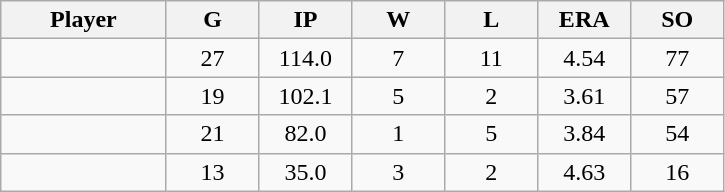<table class="wikitable sortable">
<tr>
<th bgcolor="#DDDDFF" width="16%">Player</th>
<th bgcolor="#DDDDFF" width="9%">G</th>
<th bgcolor="#DDDDFF" width="9%">IP</th>
<th bgcolor="#DDDDFF" width="9%">W</th>
<th bgcolor="#DDDDFF" width="9%">L</th>
<th bgcolor="#DDDDFF" width="9%">ERA</th>
<th bgcolor="#DDDDFF" width="9%">SO</th>
</tr>
<tr align="center">
<td></td>
<td>27</td>
<td>114.0</td>
<td>7</td>
<td>11</td>
<td>4.54</td>
<td>77</td>
</tr>
<tr align="center">
<td></td>
<td>19</td>
<td>102.1</td>
<td>5</td>
<td>2</td>
<td>3.61</td>
<td>57</td>
</tr>
<tr align="center">
<td></td>
<td>21</td>
<td>82.0</td>
<td>1</td>
<td>5</td>
<td>3.84</td>
<td>54</td>
</tr>
<tr align="center">
<td></td>
<td>13</td>
<td>35.0</td>
<td>3</td>
<td>2</td>
<td>4.63</td>
<td>16</td>
</tr>
</table>
